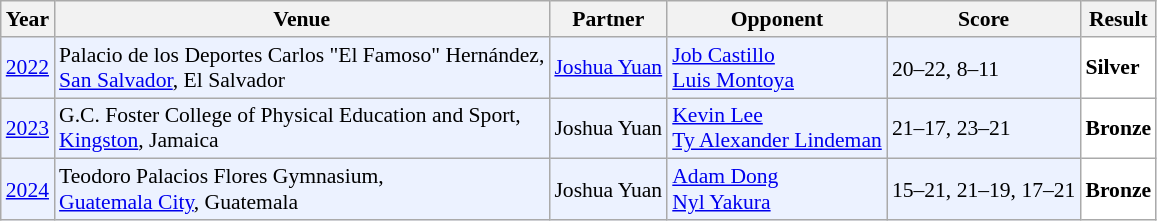<table class="sortable wikitable" style="font-size: 90%;">
<tr>
<th>Year</th>
<th>Venue</th>
<th>Partner</th>
<th>Opponent</th>
<th>Score</th>
<th>Result</th>
</tr>
<tr style="background:#ECF2FF">
<td align="center"><a href='#'>2022</a></td>
<td align="left">Palacio de los Deportes Carlos "El Famoso" Hernández,<br><a href='#'>San Salvador</a>, El Salvador</td>
<td align="left"> <a href='#'>Joshua Yuan</a></td>
<td align="left"> <a href='#'>Job Castillo</a><br> <a href='#'>Luis Montoya</a></td>
<td align="left">20–22, 8–11<sup></sup></td>
<td style="text-align:left; background:white"> <strong>Silver</strong></td>
</tr>
<tr style="background:#ECF2FF">
<td align="center"><a href='#'>2023</a></td>
<td align="left">G.C. Foster College of Physical Education and Sport,<br><a href='#'>Kingston</a>, Jamaica</td>
<td align="left"> Joshua Yuan</td>
<td align="left"> <a href='#'>Kevin Lee</a><br> <a href='#'>Ty Alexander Lindeman</a></td>
<td align="left">21–17, 23–21</td>
<td style="text-align:left; background:white"> <strong>Bronze</strong></td>
</tr>
<tr style="background:#ECF2FF">
<td align="center"><a href='#'>2024</a></td>
<td align="left">Teodoro Palacios Flores Gymnasium,<br><a href='#'>Guatemala City</a>, Guatemala</td>
<td align="left"> Joshua Yuan</td>
<td align="left"> <a href='#'>Adam Dong</a><br> <a href='#'>Nyl Yakura</a></td>
<td align="left">15–21, 21–19, 17–21</td>
<td style="text-align:left; background:white"> <strong>Bronze</strong></td>
</tr>
</table>
